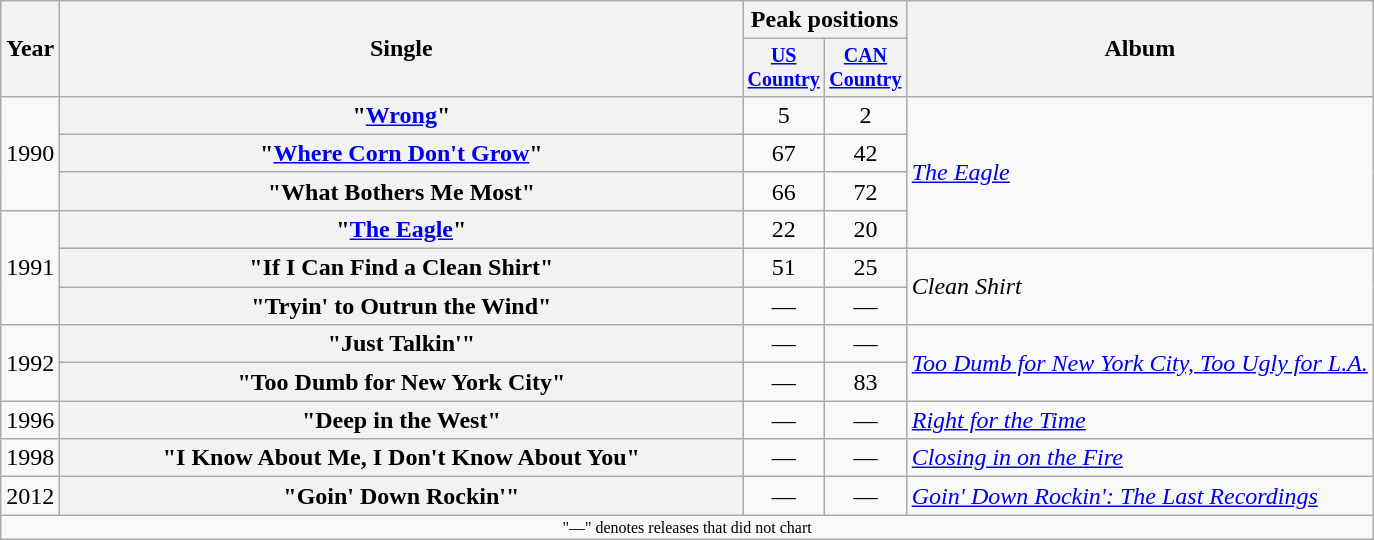<table class="wikitable plainrowheaders" style="text-align:center;">
<tr>
<th rowspan="2">Year</th>
<th rowspan="2" style="width:28em;">Single</th>
<th colspan="2">Peak positions</th>
<th rowspan="2">Album</th>
</tr>
<tr style="font-size:smaller;">
<th width="40"><a href='#'>US Country</a><br></th>
<th width="40"><a href='#'>CAN Country</a><br></th>
</tr>
<tr>
<td rowspan="3">1990</td>
<th scope="row">"<a href='#'>Wrong</a>"</th>
<td>5</td>
<td>2</td>
<td rowspan="4" align="left"><em><a href='#'>The Eagle</a></em></td>
</tr>
<tr>
<th scope="row">"<a href='#'>Where Corn Don't Grow</a>"</th>
<td>67</td>
<td>42</td>
</tr>
<tr>
<th scope="row">"What Bothers Me Most"</th>
<td>66</td>
<td>72</td>
</tr>
<tr>
<td rowspan="3">1991</td>
<th scope="row">"<a href='#'>The Eagle</a>"</th>
<td>22</td>
<td>20</td>
</tr>
<tr>
<th scope="row">"If I Can Find a Clean Shirt" </th>
<td>51</td>
<td>25</td>
<td rowspan="2" align="left"><em>Clean Shirt</em></td>
</tr>
<tr>
<th scope="row">"Tryin' to Outrun the Wind" </th>
<td>—</td>
<td>—</td>
</tr>
<tr>
<td rowspan="2">1992</td>
<th scope="row">"Just Talkin'"</th>
<td>—</td>
<td>—</td>
<td rowspan="2" align="left"><em><a href='#'>Too Dumb for New York City, Too Ugly for L.A.</a></em></td>
</tr>
<tr>
<th scope="row">"Too Dumb for New York City"</th>
<td>—</td>
<td>83</td>
</tr>
<tr>
<td>1996</td>
<th scope="row">"Deep in the West" </th>
<td>—</td>
<td>—</td>
<td align="left"><em><a href='#'>Right for the Time</a></em></td>
</tr>
<tr>
<td>1998</td>
<th scope="row">"I Know About Me, I Don't Know About You"</th>
<td>—</td>
<td>—</td>
<td align="left"><em><a href='#'>Closing in on the Fire</a></em></td>
</tr>
<tr>
<td>2012</td>
<th scope="row">"Goin' Down Rockin'"</th>
<td>—</td>
<td>—</td>
<td align="left"><em><a href='#'>Goin' Down Rockin': The Last Recordings</a></em></td>
</tr>
<tr>
<td colspan="5" style="font-size:8pt">"—" denotes releases that did not chart</td>
</tr>
</table>
